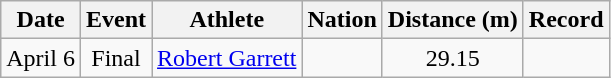<table class="wikitable sortable" style="text-align:center" style=text-align:center>
<tr>
<th>Date</th>
<th>Event</th>
<th>Athlete</th>
<th>Nation</th>
<th>Distance (m)</th>
<th>Record</th>
</tr>
<tr>
<td>April 6</td>
<td>Final</td>
<td align=left><a href='#'>Robert Garrett</a></td>
<td align=left></td>
<td>29.15</td>
<td></td>
</tr>
</table>
